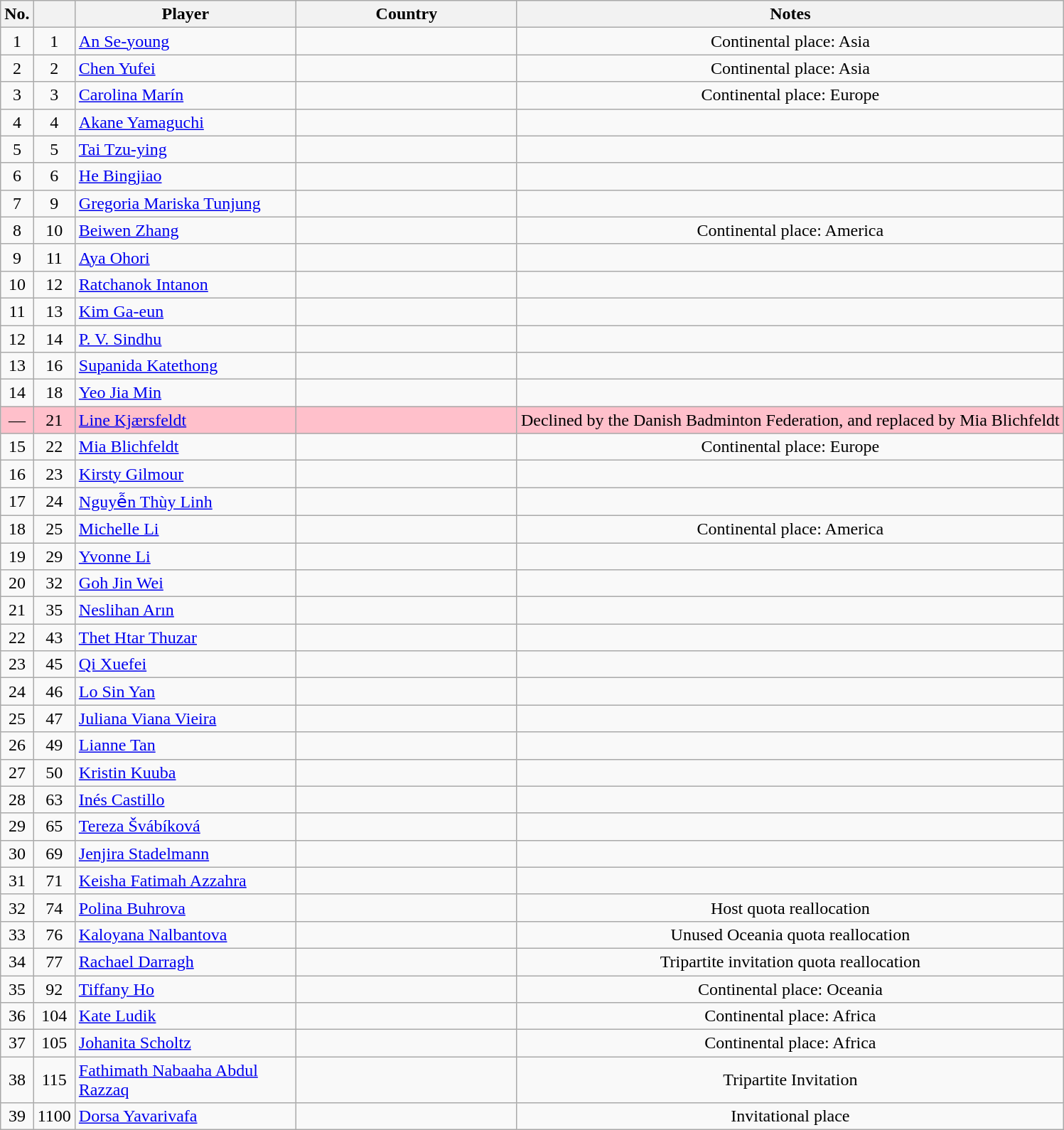<table class="wikitable sortable" style="text-align:center">
<tr>
<th>No.</th>
<th></th>
<th width="200">Player</th>
<th width="200">Country</th>
<th>Notes</th>
</tr>
<tr>
<td>1</td>
<td>1</td>
<td align=left><a href='#'>An Se-young</a></td>
<td align=left></td>
<td>Continental place: Asia</td>
</tr>
<tr>
<td>2</td>
<td>2</td>
<td align=left><a href='#'>Chen Yufei</a></td>
<td align=left></td>
<td>Continental place: Asia</td>
</tr>
<tr>
<td>3</td>
<td>3</td>
<td align=left><a href='#'>Carolina Marín</a></td>
<td align=left></td>
<td>Continental place: Europe</td>
</tr>
<tr>
<td>4</td>
<td>4</td>
<td align=left><a href='#'>Akane Yamaguchi</a></td>
<td align=left></td>
<td></td>
</tr>
<tr>
<td>5</td>
<td>5</td>
<td align=left><a href='#'>Tai Tzu-ying</a></td>
<td align=left></td>
<td></td>
</tr>
<tr>
<td>6</td>
<td>6</td>
<td align=left><a href='#'>He Bingjiao</a></td>
<td align=left></td>
<td></td>
</tr>
<tr>
<td>7</td>
<td>9</td>
<td align=left><a href='#'>Gregoria Mariska Tunjung</a></td>
<td align=left></td>
<td></td>
</tr>
<tr>
<td>8</td>
<td>10</td>
<td align=left><a href='#'>Beiwen Zhang</a></td>
<td align=left></td>
<td>Continental place: America</td>
</tr>
<tr>
<td>9</td>
<td>11</td>
<td align=left><a href='#'>Aya Ohori</a></td>
<td align=left></td>
<td></td>
</tr>
<tr>
<td>10</td>
<td>12</td>
<td align=left><a href='#'>Ratchanok Intanon</a></td>
<td align=left></td>
<td></td>
</tr>
<tr>
<td>11</td>
<td>13</td>
<td align=left><a href='#'>Kim Ga-eun</a></td>
<td align=left></td>
<td></td>
</tr>
<tr>
<td>12</td>
<td>14</td>
<td align=left><a href='#'>P. V. Sindhu</a></td>
<td align=left></td>
<td></td>
</tr>
<tr>
<td>13</td>
<td>16</td>
<td align=left><a href='#'>Supanida Katethong</a></td>
<td align=left></td>
<td></td>
</tr>
<tr>
<td>14</td>
<td>18</td>
<td align=left><a href='#'>Yeo Jia Min</a></td>
<td align=left></td>
<td></td>
</tr>
<tr bgcolor=#ffc0cb>
<td>—</td>
<td>21</td>
<td align=left><a href='#'>Line Kjærsfeldt</a></td>
<td align=left></td>
<td>Declined by the Danish Badminton Federation, and replaced by Mia Blichfeldt</td>
</tr>
<tr>
<td>15</td>
<td>22</td>
<td align=left><a href='#'>Mia Blichfeldt</a></td>
<td align=left></td>
<td>Continental place: Europe</td>
</tr>
<tr>
<td>16</td>
<td>23</td>
<td align=left><a href='#'>Kirsty Gilmour</a></td>
<td align=left></td>
<td></td>
</tr>
<tr>
<td>17</td>
<td>24</td>
<td align=left><a href='#'>Nguyễn Thùy Linh</a></td>
<td align=left></td>
<td></td>
</tr>
<tr>
<td>18</td>
<td>25</td>
<td align=left><a href='#'>Michelle Li</a></td>
<td align=left></td>
<td>Continental place: America</td>
</tr>
<tr>
<td>19</td>
<td>29</td>
<td align=left><a href='#'>Yvonne Li</a></td>
<td align=left></td>
<td></td>
</tr>
<tr>
<td>20</td>
<td>32</td>
<td align=left><a href='#'>Goh Jin Wei</a></td>
<td align=left></td>
<td></td>
</tr>
<tr>
<td>21</td>
<td>35</td>
<td align=left><a href='#'>Neslihan Arın</a></td>
<td align=left></td>
<td></td>
</tr>
<tr>
<td>22</td>
<td>43</td>
<td align=left><a href='#'>Thet Htar Thuzar</a></td>
<td align=left></td>
<td></td>
</tr>
<tr>
<td>23</td>
<td>45</td>
<td align=left><a href='#'>Qi Xuefei</a></td>
<td align=left></td>
<td></td>
</tr>
<tr>
<td>24</td>
<td>46</td>
<td align=left><a href='#'>Lo Sin Yan</a></td>
<td align=left></td>
<td></td>
</tr>
<tr>
<td>25</td>
<td>47</td>
<td align=left><a href='#'>Juliana Viana Vieira</a></td>
<td align=left></td>
<td></td>
</tr>
<tr>
<td>26</td>
<td>49</td>
<td align=left><a href='#'>Lianne Tan</a></td>
<td align=left></td>
<td></td>
</tr>
<tr>
<td>27</td>
<td>50</td>
<td align=left><a href='#'>Kristin Kuuba</a></td>
<td align=left></td>
<td></td>
</tr>
<tr>
<td>28</td>
<td>63</td>
<td align=left><a href='#'>Inés Castillo</a></td>
<td align=left></td>
<td></td>
</tr>
<tr>
<td>29</td>
<td>65</td>
<td align=left><a href='#'>Tereza Švábíková</a></td>
<td align=left></td>
<td></td>
</tr>
<tr>
<td>30</td>
<td>69</td>
<td align=left><a href='#'>Jenjira Stadelmann</a></td>
<td align=left></td>
<td></td>
</tr>
<tr>
<td>31</td>
<td>71</td>
<td align=left><a href='#'>Keisha Fatimah Azzahra</a></td>
<td align=left></td>
<td></td>
</tr>
<tr>
<td>32</td>
<td>74</td>
<td align=left><a href='#'>Polina Buhrova</a></td>
<td align=left></td>
<td>Host quota reallocation</td>
</tr>
<tr>
<td>33</td>
<td>76</td>
<td align=left><a href='#'>Kaloyana Nalbantova</a></td>
<td align=left></td>
<td>Unused Oceania quota reallocation</td>
</tr>
<tr>
<td>34</td>
<td>77</td>
<td align=left><a href='#'>Rachael Darragh</a></td>
<td align=left></td>
<td>Tripartite invitation quota reallocation</td>
</tr>
<tr>
<td>35</td>
<td>92</td>
<td align=left><a href='#'>Tiffany Ho</a></td>
<td align=left></td>
<td>Continental place: Oceania</td>
</tr>
<tr>
<td>36</td>
<td>104</td>
<td align=left><a href='#'>Kate Ludik</a></td>
<td align=left></td>
<td>Continental place: Africa</td>
</tr>
<tr>
<td>37</td>
<td>105</td>
<td align=left><a href='#'>Johanita Scholtz</a></td>
<td align=left></td>
<td>Continental place: Africa</td>
</tr>
<tr>
<td>38</td>
<td>115</td>
<td align=left><a href='#'>Fathimath Nabaaha Abdul Razzaq</a></td>
<td align=left></td>
<td>Tripartite Invitation</td>
</tr>
<tr>
<td>39</td>
<td>1100</td>
<td align=left><a href='#'>Dorsa Yavarivafa</a></td>
<td align=left></td>
<td>Invitational place</td>
</tr>
</table>
